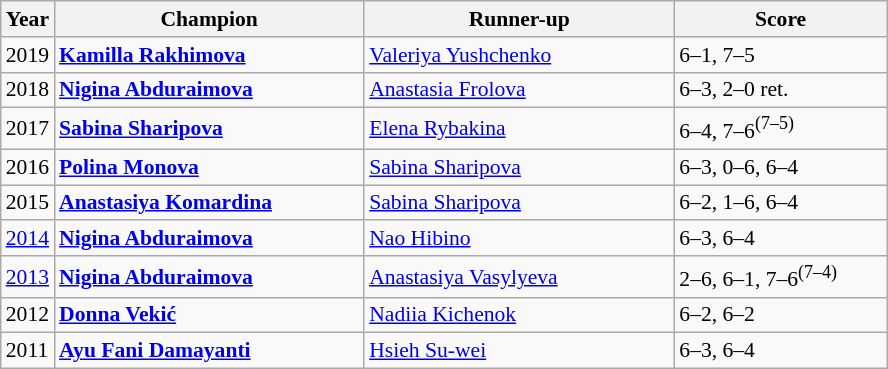<table class="wikitable" style="font-size:90%">
<tr>
<th>Year</th>
<th width="200">Champion</th>
<th width="200">Runner-up</th>
<th width="135">Score</th>
</tr>
<tr>
<td>2019</td>
<td> <strong><a href='#'>Kamilla Rakhimova</a></strong></td>
<td> <a href='#'>Valeriya Yushchenko</a></td>
<td>6–1, 7–5</td>
</tr>
<tr>
<td>2018</td>
<td> <strong><a href='#'>Nigina Abduraimova</a></strong></td>
<td> <a href='#'>Anastasia Frolova</a></td>
<td>6–3, 2–0 ret.</td>
</tr>
<tr>
<td>2017</td>
<td> <strong><a href='#'>Sabina Sharipova</a></strong></td>
<td> <a href='#'>Elena Rybakina</a></td>
<td>6–4, 7–6<sup>(7–5)</sup></td>
</tr>
<tr>
<td>2016</td>
<td> <strong><a href='#'>Polina Monova</a></strong></td>
<td> <a href='#'>Sabina Sharipova</a></td>
<td>6–3, 0–6, 6–4</td>
</tr>
<tr>
<td>2015</td>
<td> <strong><a href='#'>Anastasiya Komardina</a></strong></td>
<td> <a href='#'>Sabina Sharipova</a></td>
<td>6–2, 1–6, 6–4</td>
</tr>
<tr>
<td><a href='#'>2014</a></td>
<td> <strong><a href='#'>Nigina Abduraimova</a></strong></td>
<td> <a href='#'>Nao Hibino</a></td>
<td>6–3, 6–4</td>
</tr>
<tr>
<td><a href='#'>2013</a></td>
<td> <strong><a href='#'>Nigina Abduraimova</a></strong></td>
<td> <a href='#'>Anastasiya Vasylyeva</a></td>
<td>2–6, 6–1, 7–6<sup>(7–4)</sup></td>
</tr>
<tr>
<td>2012</td>
<td> <strong><a href='#'>Donna Vekić</a></strong></td>
<td> <a href='#'>Nadiia Kichenok</a></td>
<td>6–2, 6–2</td>
</tr>
<tr>
<td>2011</td>
<td> <strong><a href='#'>Ayu Fani Damayanti</a></strong></td>
<td> <a href='#'>Hsieh Su-wei</a></td>
<td>6–3, 6–4</td>
</tr>
</table>
